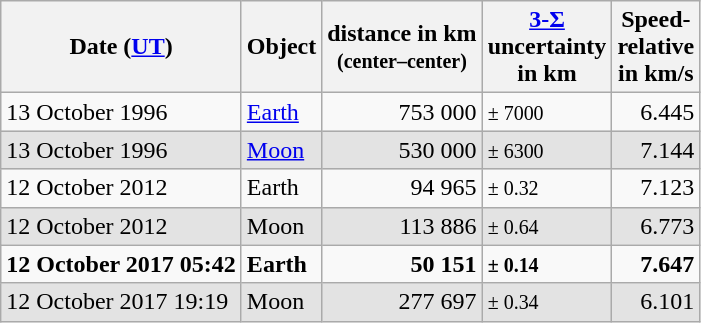<table class="wikitable sortable">
<tr>
<th>Date (<a href='#'>UT</a>)</th>
<th>Object</th>
<th>distance in km<br><small>(center–center)</small></th>
<th><a href='#'>3-Σ</a><br>uncertainty<br>in km</th>
<th>Speed-<br>relative<br>in km/s</th>
</tr>
<tr>
<td>13 October 1996</td>
<td><a href='#'>Earth</a></td>
<td style="text-align:right;">753 000</td>
<td><small>± 7000</small></td>
<td style="text-align:right;">6.445</td>
</tr>
<tr bgcolor=#e3e3e3>
<td>13 October 1996</td>
<td><a href='#'>Moon</a></td>
<td style="text-align:right;">530 000</td>
<td><small>± 6300</small></td>
<td style="text-align:right;">7.144</td>
</tr>
<tr>
<td>12 October 2012</td>
<td>Earth</td>
<td style="text-align:right;">94 965</td>
<td><small>± 0.32 </small></td>
<td style="text-align:right;">7.123</td>
</tr>
<tr bgcolor=#e3e3e3>
<td>12 October 2012</td>
<td>Moon</td>
<td style="text-align:right;">113 886</td>
<td><small>± 0.64 </small></td>
<td style="text-align:right;">6.773</td>
</tr>
<tr class="Hintergrundfarbe4" style="font-weight:bold;">
<td>12 October 2017 05:42</td>
<td>Earth</td>
<td style="text-align:right;">50 151</td>
<td><small>± 0.14</small></td>
<td style="text-align:right;">7.647</td>
</tr>
<tr bgcolor=#e3e3e3>
<td>12 October 2017 19:19</td>
<td>Moon</td>
<td style="text-align:right;">277 697</td>
<td><small>± 0.34</small></td>
<td style="text-align:right;">6.101</td>
</tr>
</table>
